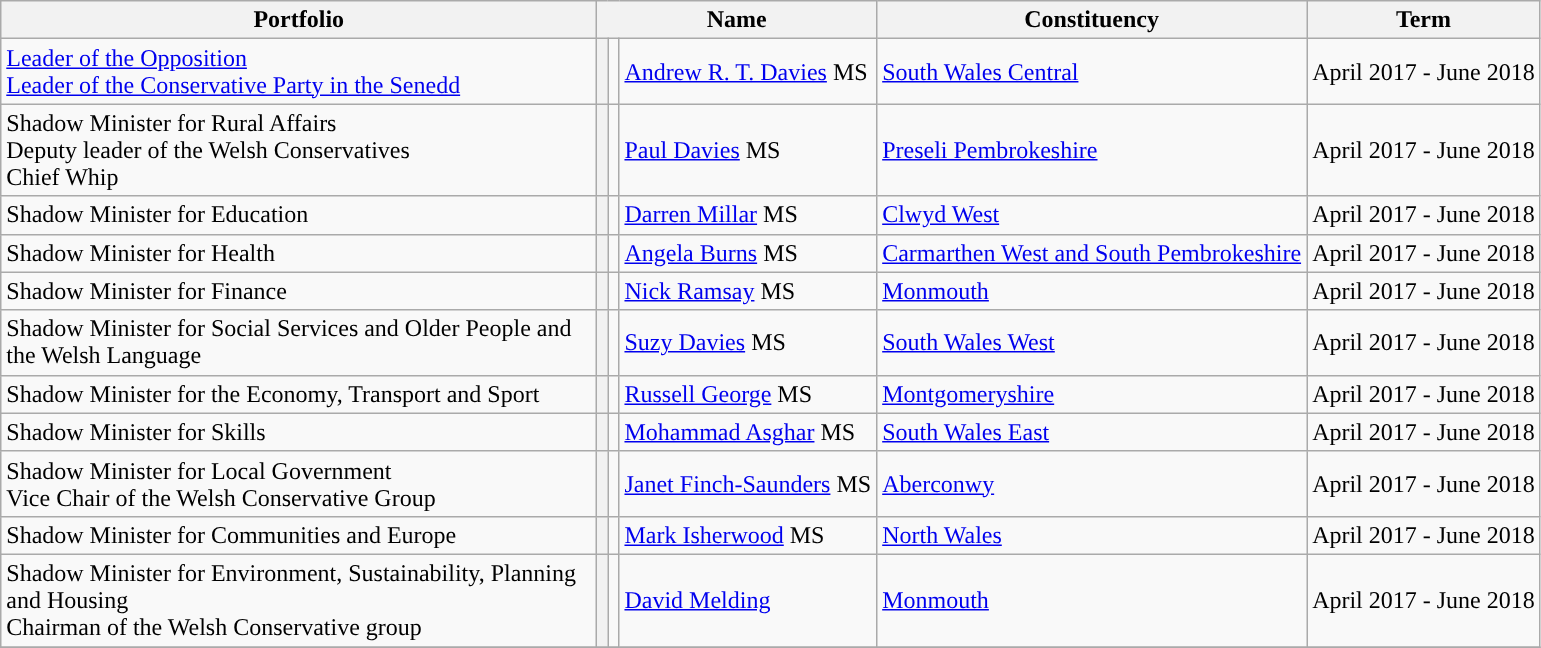<table class="wikitable">
<tr>
<th style="width: 390px">Portfolio</th>
<th colspan="3">Name</th>
<th>Constituency</th>
<th>Term</th>
</tr>
<tr>
<td><a href='#'>Leader of the Opposition</a><br><a href='#'>Leader of the Conservative Party in the Senedd</a></td>
<th style="background-color: "></th>
<td></td>
<td><a href='#'>Andrew R. T. Davies</a> MS</td>
<td><a href='#'>South Wales Central</a></td>
<td>April 2017 - June 2018</td>
</tr>
<tr>
<td>Shadow Minister for Rural Affairs <br>Deputy leader of the Welsh Conservatives<br>Chief Whip</td>
<th style="background-color: "></th>
<td></td>
<td><a href='#'>Paul Davies</a> MS</td>
<td><a href='#'>Preseli Pembrokeshire</a></td>
<td>April 2017 - June 2018</td>
</tr>
<tr>
<td>Shadow Minister for Education</td>
<th style="background-color: "></th>
<td></td>
<td><a href='#'>Darren Millar</a> MS</td>
<td><a href='#'>Clwyd West</a></td>
<td>April 2017 - June 2018</td>
</tr>
<tr>
<td>Shadow Minister for Health</td>
<th style="background-color: "></th>
<td></td>
<td><a href='#'>Angela Burns</a> MS</td>
<td><a href='#'>Carmarthen West and South Pembrokeshire</a></td>
<td>April 2017 - June 2018</td>
</tr>
<tr>
<td>Shadow Minister for Finance</td>
<th style="background-color: "></th>
<td></td>
<td><a href='#'>Nick Ramsay</a> MS</td>
<td><a href='#'>Monmouth</a></td>
<td>April 2017 - June 2018</td>
</tr>
<tr>
<td>Shadow Minister for Social Services and Older People and the Welsh Language</td>
<th style="background-color: "></th>
<td></td>
<td><a href='#'>Suzy Davies</a> MS</td>
<td><a href='#'>South Wales West</a></td>
<td>April 2017 - June 2018</td>
</tr>
<tr>
<td>Shadow Minister for the Economy, Transport and Sport</td>
<th style="background-color: "></th>
<td></td>
<td><a href='#'>Russell George</a> MS</td>
<td><a href='#'>Montgomeryshire</a></td>
<td>April 2017 - June 2018</td>
</tr>
<tr>
<td>Shadow Minister for Skills</td>
<th style="background-color: "></th>
<td></td>
<td><a href='#'>Mohammad Asghar</a> MS</td>
<td><a href='#'>South Wales East</a></td>
<td>April 2017 - June 2018</td>
</tr>
<tr>
<td>Shadow Minister for Local Government<br>Vice Chair of the Welsh Conservative Group</td>
<th style="background-color: "></th>
<td></td>
<td><a href='#'>Janet Finch-Saunders</a> MS</td>
<td><a href='#'>Aberconwy</a></td>
<td>April 2017 - June 2018</td>
</tr>
<tr>
<td>Shadow Minister for Communities and Europe</td>
<th style="background-color: "></th>
<td></td>
<td><a href='#'>Mark Isherwood</a> MS</td>
<td><a href='#'>North Wales</a></td>
<td>April 2017 - June 2018</td>
</tr>
<tr>
<td>Shadow Minister for Environment, Sustainability, Planning and Housing <br>Chairman of the Welsh Conservative group</td>
<th style="background-color: "></th>
<td></td>
<td><a href='#'>David Melding</a></td>
<td><a href='#'>Monmouth</a></td>
<td>April 2017 - June 2018</td>
</tr>
<tr>
</tr>
</table>
